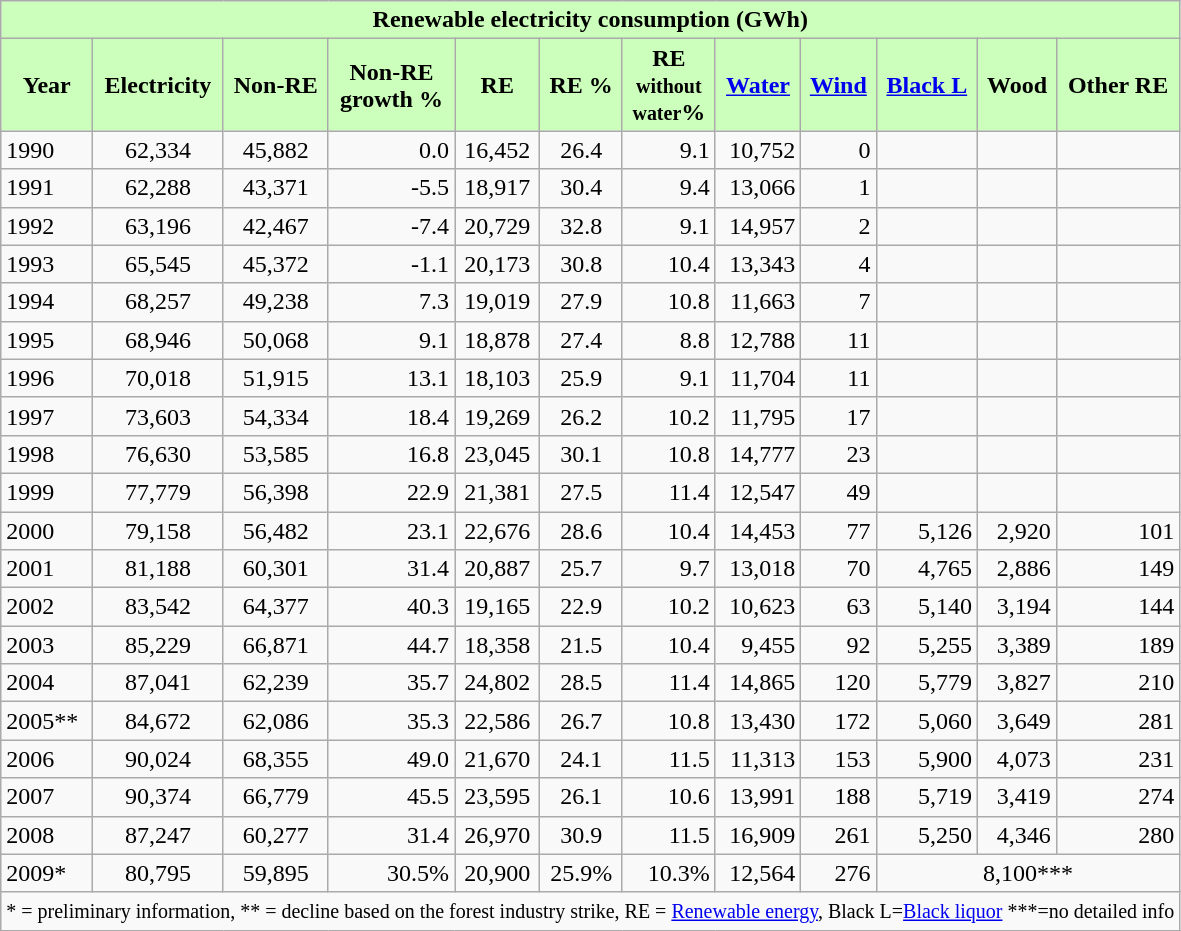<table class="wikitable" style="right: right; : 10px">
<tr>
<th colspan="12" align=center style="background-color: #cfb;">Renewable electricity consumption (GWh)</th>
</tr>
<tr ---->
<th style="background-color: #cfb;">Year</th>
<th style="background-color: #cfb;">Electricity</th>
<th style="background-color: #cfb;">Non-RE</th>
<th style="background-color: #cfb;">Non-RE <br>growth %</th>
<th style="background-color: #cfb;">RE</th>
<th style="background-color: #cfb;">RE %</th>
<th style="background-color: #cfb;">RE<small><br>without<br> water</small>%</th>
<th style="background-color: #cfb;"><a href='#'>Water</a></th>
<th style="background-color: #cfb;"><a href='#'>Wind</a></th>
<th style="background-color: #cfb;"><a href='#'>Black L</a></th>
<th style="background-color: #cfb;">Wood</th>
<th style="background-color: #cfb;">Other RE</th>
</tr>
<tr ---->
<td align="left">1990</td>
<td align="center">62,334</td>
<td align="center">45,882</td>
<td align="right">0.0</td>
<td align="center">16,452</td>
<td align="center">26.4</td>
<td align="right">9.1</td>
<td align="right">10,752</td>
<td align="right">0</td>
<td></td>
<td></td>
<td></td>
</tr>
<tr ---->
<td align="left">1991</td>
<td align="center">62,288</td>
<td align="center">43,371</td>
<td align="right">-5.5</td>
<td align="center">18,917</td>
<td align="center">30.4</td>
<td align="right">9.4</td>
<td align="right">13,066</td>
<td align="right">1</td>
<td></td>
<td></td>
<td></td>
</tr>
<tr ---->
<td align="left">1992</td>
<td align="center">63,196</td>
<td align="center">42,467</td>
<td align="right">-7.4</td>
<td align="center">20,729</td>
<td align="center">32.8</td>
<td align="right">9.1</td>
<td align="right">14,957</td>
<td align="right">2</td>
<td></td>
<td></td>
<td></td>
</tr>
<tr ---->
<td align="left">1993</td>
<td align="center">65,545</td>
<td align="center">45,372</td>
<td align="right">-1.1</td>
<td align="center">20,173</td>
<td align="center">30.8</td>
<td align="right">10.4</td>
<td align="right">13,343</td>
<td align="right">4</td>
<td></td>
<td></td>
<td></td>
</tr>
<tr ---->
<td align="left">1994</td>
<td align="center">68,257</td>
<td align="center">49,238</td>
<td align="right">7.3</td>
<td align="center">19,019</td>
<td align="center">27.9</td>
<td align="right">10.8</td>
<td align="right">11,663</td>
<td align="right">7</td>
<td></td>
<td></td>
<td></td>
</tr>
<tr ---->
<td align="left">1995</td>
<td align="center">68,946</td>
<td align="center">50,068</td>
<td align="right">9.1</td>
<td align="center">18,878</td>
<td align="center">27.4</td>
<td align="right">8.8</td>
<td align="right">12,788</td>
<td align="right">11</td>
<td></td>
<td></td>
</tr>
<tr ---->
<td align="left">1996</td>
<td align="center">70,018</td>
<td align="center">51,915</td>
<td align="right">13.1</td>
<td align="center">18,103</td>
<td align="center">25.9</td>
<td align="right">9.1</td>
<td align="right">11,704</td>
<td align="right">11</td>
<td></td>
<td></td>
<td></td>
</tr>
<tr ---->
<td align="left">1997</td>
<td align="center">73,603</td>
<td align="center">54,334</td>
<td align="right">18.4</td>
<td align="center">19,269</td>
<td align="center">26.2</td>
<td align="right">10.2</td>
<td align="right">11,795</td>
<td align="right">17</td>
<td></td>
<td></td>
<td></td>
</tr>
<tr ---->
<td align="left">1998</td>
<td align="center">76,630</td>
<td align="center">53,585</td>
<td align="right">16.8</td>
<td align="center">23,045</td>
<td align="center">30.1</td>
<td align="right">10.8</td>
<td align="right">14,777</td>
<td align="right">23</td>
<td></td>
<td></td>
<td></td>
</tr>
<tr ---->
<td align="left">1999</td>
<td align="center">77,779</td>
<td align="center">56,398</td>
<td align="right">22.9</td>
<td align="center">21,381</td>
<td align="center">27.5</td>
<td align="right">11.4</td>
<td align="right">12,547</td>
<td align="right">49</td>
<td></td>
<td></td>
<td></td>
</tr>
<tr ---->
<td align="left">2000</td>
<td align="center">79,158</td>
<td align="center">56,482</td>
<td align="right">23.1</td>
<td align="center">22,676</td>
<td align="center">28.6</td>
<td align="right">10.4</td>
<td align="right">14,453</td>
<td align="right">77</td>
<td align=right>5,126</td>
<td align=right>2,920</td>
<td align=right>101</td>
</tr>
<tr ---->
<td align="left">2001</td>
<td align="center">81,188</td>
<td align="center">60,301</td>
<td align="right">31.4</td>
<td align="center">20,887</td>
<td align="center">25.7</td>
<td align="right">9.7</td>
<td align="right">13,018</td>
<td align="right">70</td>
<td align=right>4,765</td>
<td align=right>2,886</td>
<td align=right>149</td>
</tr>
<tr ---->
<td align="left">2002</td>
<td align="center">83,542</td>
<td align="center">64,377</td>
<td align="right">40.3</td>
<td align="center">19,165</td>
<td align="center">22.9</td>
<td align="right">10.2</td>
<td align="right">10,623</td>
<td align="right">63</td>
<td align=right>5,140</td>
<td align=right>3,194</td>
<td align=right>144</td>
</tr>
<tr ---->
<td align="left">2003</td>
<td align="center">85,229</td>
<td align="center">66,871</td>
<td align="right">44.7</td>
<td align="center">18,358</td>
<td align="center">21.5</td>
<td align="right">10.4</td>
<td align="right">9,455</td>
<td align="right">92</td>
<td align=right>5,255</td>
<td align=right>3,389</td>
<td align=right>189</td>
</tr>
<tr ---->
<td align="left">2004</td>
<td align="center">87,041</td>
<td align="center">62,239</td>
<td align="right">35.7</td>
<td align="center">24,802</td>
<td align="center">28.5</td>
<td align="right">11.4</td>
<td align="right">14,865</td>
<td align="right">120</td>
<td align=right>5,779</td>
<td align=right>3,827</td>
<td align=right>210</td>
</tr>
<tr ---->
<td align=left>2005**</td>
<td align="center">84,672</td>
<td align="center">62,086</td>
<td align="right">35.3</td>
<td align="center">22,586</td>
<td align="center">26.7</td>
<td align="right">10.8</td>
<td align="right">13,430</td>
<td align="right">172</td>
<td align=right>5,060</td>
<td align=right>3,649</td>
<td align=right>281</td>
</tr>
<tr ---->
<td align=left>2006</td>
<td align="center">90,024</td>
<td align="center">68,355</td>
<td align="right">49.0</td>
<td align="center">21,670</td>
<td align="center">24.1</td>
<td align="right">11.5</td>
<td align="right">11,313</td>
<td align="right">153</td>
<td align=right>5,900</td>
<td align=right>4,073</td>
<td align=right>231</td>
</tr>
<tr ---->
<td align=left>2007</td>
<td align="center">90,374</td>
<td align="center">66,779</td>
<td align="right">45.5</td>
<td align="center">23,595</td>
<td align="center">26.1</td>
<td align=right>10.6</td>
<td align="right">13,991</td>
<td align=right>188</td>
<td align=right>5,719</td>
<td align=right>3,419</td>
<td align=right>274</td>
</tr>
<tr ---->
<td align=left>2008</td>
<td align="center">87,247</td>
<td align="center">60,277</td>
<td align="right">31.4</td>
<td align="center">26,970</td>
<td align="center">30.9</td>
<td align="right">11.5</td>
<td align="right">16,909</td>
<td align="right">261</td>
<td align=right>5,250</td>
<td align=right>4,346</td>
<td align=right>280</td>
</tr>
<tr ---->
<td align=left>2009*</td>
<td align="center">80,795</td>
<td align="center">59,895</td>
<td align="right">30.5%</td>
<td align="center">20,900</td>
<td align="center">25.9%</td>
<td align="right">10.3%</td>
<td align="right">12,564</td>
<td align="right">276</td>
<td align=center colspan=3>8,100***</td>
</tr>
<tr ---->
<td colspan=12 align="left"><small>* = preliminary information, ** = decline based on the forest industry strike, RE = <a href='#'>Renewable energy</a>, Black L=<a href='#'>Black liquor</a> ***=no detailed info</small></td>
</tr>
</table>
